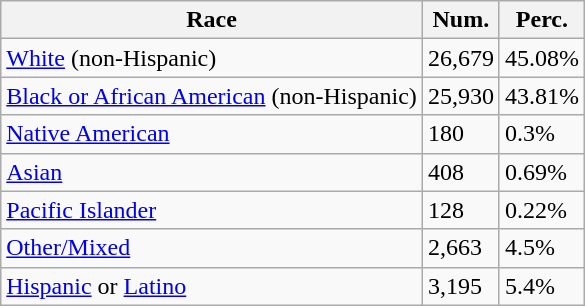<table class="wikitable">
<tr>
<th>Race</th>
<th>Num.</th>
<th>Perc.</th>
</tr>
<tr>
<td><a href='#'>White</a> (non-Hispanic)</td>
<td>26,679</td>
<td>45.08%</td>
</tr>
<tr>
<td><a href='#'>Black or African American</a> (non-Hispanic)</td>
<td>25,930</td>
<td>43.81%</td>
</tr>
<tr>
<td><a href='#'>Native American</a></td>
<td>180</td>
<td>0.3%</td>
</tr>
<tr>
<td><a href='#'>Asian</a></td>
<td>408</td>
<td>0.69%</td>
</tr>
<tr>
<td><a href='#'>Pacific Islander</a></td>
<td>128</td>
<td>0.22%</td>
</tr>
<tr>
<td><a href='#'>Other/Mixed</a></td>
<td>2,663</td>
<td>4.5%</td>
</tr>
<tr>
<td><a href='#'>Hispanic</a> or <a href='#'>Latino</a></td>
<td>3,195</td>
<td>5.4%</td>
</tr>
</table>
